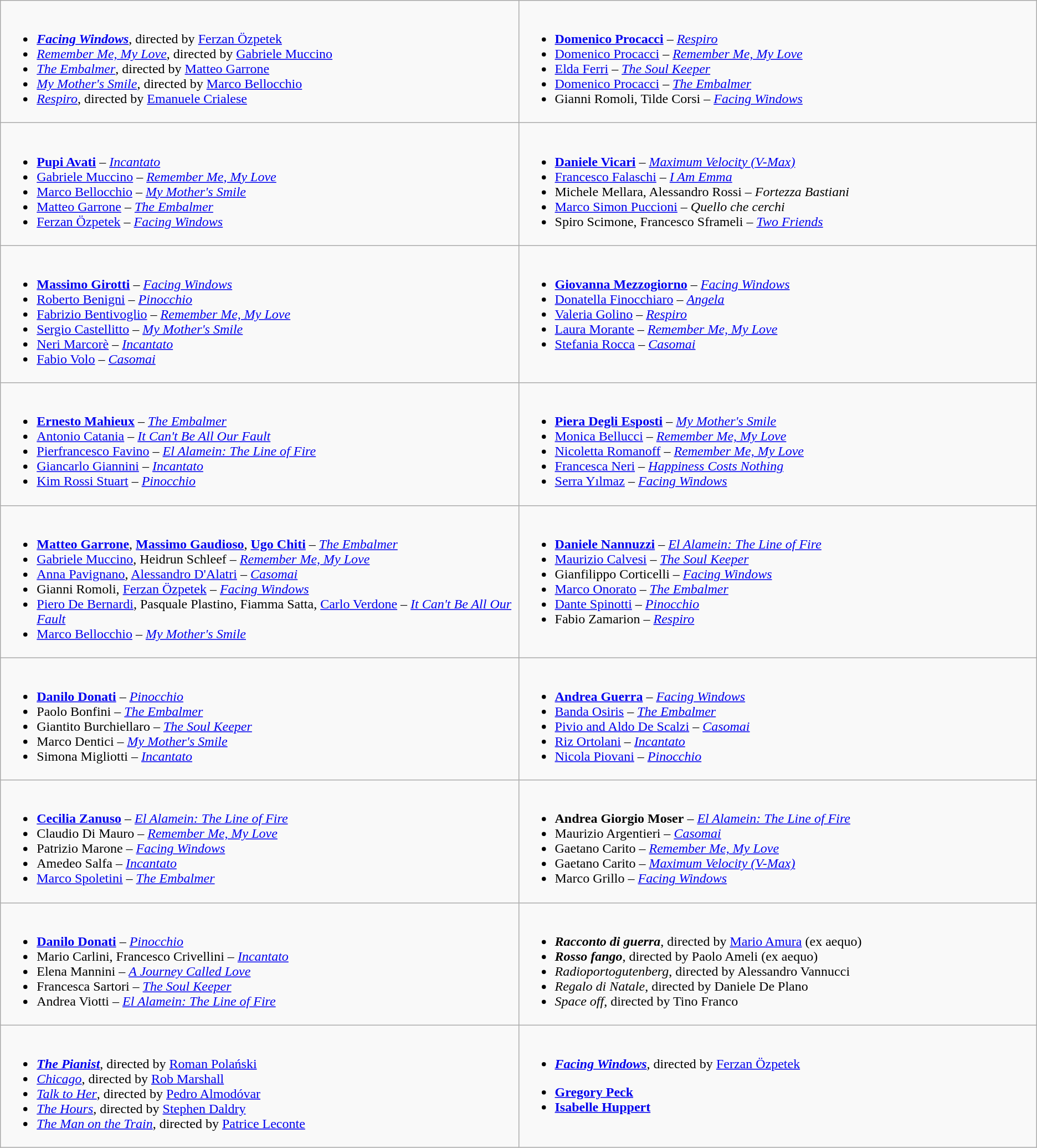<table class="wikitable" role="presentation">
<tr>
<td style="vertical-align:top; width:50%;"><br><ul><li><strong><em><a href='#'>Facing Windows</a></em></strong>, directed by <a href='#'>Ferzan Özpetek</a></li><li><em><a href='#'>Remember Me, My Love</a></em>, directed by <a href='#'>Gabriele Muccino</a></li><li><em><a href='#'>The Embalmer</a></em>, directed by <a href='#'>Matteo Garrone</a></li><li><em><a href='#'>My Mother's Smile</a></em>, directed by <a href='#'>Marco Bellocchio</a></li><li><em><a href='#'>Respiro</a></em>, directed by <a href='#'>Emanuele Crialese</a></li></ul></td>
<td style="vertical-align:top; width:50%;"><br><ul><li><strong><a href='#'>Domenico Procacci</a></strong> – <em><a href='#'>Respiro</a></em></li><li><a href='#'>Domenico Procacci</a> – <em><a href='#'>Remember Me, My Love</a></em></li><li><a href='#'>Elda Ferri</a> – <em><a href='#'>The Soul Keeper</a></em></li><li><a href='#'>Domenico Procacci</a> – <em><a href='#'>The Embalmer</a></em></li><li>Gianni Romoli, Tilde Corsi – <em><a href='#'>Facing Windows</a></em></li></ul></td>
</tr>
<tr>
<td style="vertical-align:top; width:50%;"><br><ul><li><strong><a href='#'>Pupi Avati</a></strong> – <em><a href='#'>Incantato</a></em></li><li><a href='#'>Gabriele Muccino</a> – <em><a href='#'>Remember Me, My Love</a></em></li><li><a href='#'>Marco Bellocchio</a> – <em><a href='#'>My Mother's Smile</a></em></li><li><a href='#'>Matteo Garrone</a> – <em><a href='#'>The Embalmer</a></em></li><li><a href='#'>Ferzan Özpetek</a> – <em><a href='#'>Facing Windows</a></em></li></ul></td>
<td style="vertical-align:top; width:50%;"><br><ul><li><strong><a href='#'>Daniele Vicari</a></strong> – <em><a href='#'>Maximum Velocity (V-Max)</a></em></li><li><a href='#'>Francesco Falaschi</a> – <em><a href='#'>I Am Emma</a></em></li><li>Michele Mellara, Alessandro Rossi  – <em>Fortezza Bastiani</em></li><li><a href='#'>Marco Simon Puccioni</a> – <em>Quello che cerchi</em></li><li>Spiro Scimone, Francesco Sframeli  – <em><a href='#'>Two Friends</a></em></li></ul></td>
</tr>
<tr>
<td style="vertical-align:top; width:50%;"><br><ul><li><strong><a href='#'>Massimo Girotti</a></strong> – <em><a href='#'>Facing Windows</a></em></li><li><a href='#'>Roberto Benigni</a> – <em><a href='#'>Pinocchio</a></em></li><li><a href='#'>Fabrizio Bentivoglio</a> – <em><a href='#'>Remember Me, My Love</a></em></li><li><a href='#'>Sergio Castellitto</a> – <em><a href='#'>My Mother's Smile</a></em></li><li><a href='#'>Neri Marcorè</a> – <em><a href='#'>Incantato</a></em></li><li><a href='#'>Fabio Volo</a> – <em><a href='#'>Casomai</a></em></li></ul></td>
<td style="vertical-align:top; width:50%;"><br><ul><li><strong><a href='#'>Giovanna Mezzogiorno</a></strong> – <em><a href='#'>Facing Windows</a></em></li><li><a href='#'>Donatella Finocchiaro</a> – <em><a href='#'>Angela</a></em></li><li><a href='#'>Valeria Golino</a> – <em><a href='#'>Respiro</a></em></li><li><a href='#'>Laura Morante</a> – <em><a href='#'>Remember Me, My Love</a></em></li><li><a href='#'>Stefania Rocca</a> – <em><a href='#'>Casomai</a></em></li></ul></td>
</tr>
<tr>
<td style="vertical-align:top; width:50%;"><br><ul><li><strong><a href='#'>Ernesto Mahieux</a></strong> – <em><a href='#'>The Embalmer</a></em></li><li><a href='#'>Antonio Catania</a> – <em><a href='#'>It Can't Be All Our Fault</a></em></li><li><a href='#'>Pierfrancesco Favino</a> – <em><a href='#'>El Alamein: The Line of Fire</a></em></li><li><a href='#'>Giancarlo Giannini</a> – <em><a href='#'>Incantato</a></em></li><li><a href='#'>Kim Rossi Stuart</a> – <em><a href='#'>Pinocchio</a></em></li></ul></td>
<td style="vertical-align:top; width:50%;"><br><ul><li><strong><a href='#'>Piera Degli Esposti</a></strong> – <em><a href='#'>My Mother's Smile</a></em></li><li><a href='#'>Monica Bellucci</a> – <em><a href='#'>Remember Me, My Love</a></em></li><li><a href='#'>Nicoletta Romanoff</a> – <em><a href='#'>Remember Me, My Love</a></em></li><li><a href='#'>Francesca Neri</a> – <em><a href='#'>Happiness Costs Nothing</a></em></li><li><a href='#'>Serra Yılmaz</a> – <em><a href='#'>Facing Windows</a></em></li></ul></td>
</tr>
<tr>
<td style="vertical-align:top; width:50%;"><br><ul><li><strong><a href='#'>Matteo Garrone</a></strong>, <strong><a href='#'>Massimo Gaudioso</a></strong>, <strong><a href='#'>Ugo Chiti</a></strong> –  <em><a href='#'>The Embalmer</a></em></li><li><a href='#'>Gabriele Muccino</a>, Heidrun Schleef  – <em><a href='#'>Remember Me, My Love</a></em></li><li><a href='#'>Anna Pavignano</a>, <a href='#'>Alessandro D'Alatri</a> – <em><a href='#'>Casomai</a></em></li><li>Gianni Romoli, <a href='#'>Ferzan Özpetek</a> – <em><a href='#'>Facing Windows</a></em></li><li><a href='#'>Piero De Bernardi</a>, Pasquale Plastino, Fiamma Satta, <a href='#'>Carlo Verdone</a> – <em><a href='#'>It Can't Be All Our Fault</a></em></li><li><a href='#'>Marco Bellocchio</a> – <em><a href='#'>My Mother's Smile</a></em></li></ul></td>
<td style="vertical-align:top; width:50%;"><br><ul><li><strong><a href='#'>Daniele Nannuzzi</a></strong> – <em><a href='#'>El Alamein: The Line of Fire</a></em></li><li><a href='#'>Maurizio Calvesi</a> – <em><a href='#'>The Soul Keeper</a></em></li><li>Gianfilippo Corticelli – <em><a href='#'>Facing Windows</a></em></li><li><a href='#'>Marco Onorato</a> – <em><a href='#'>The Embalmer</a></em></li><li><a href='#'>Dante Spinotti</a> – <em><a href='#'>Pinocchio</a></em></li><li>Fabio Zamarion – <em><a href='#'>Respiro</a></em></li></ul></td>
</tr>
<tr>
<td style="vertical-align:top; width:50%;"><br><ul><li><strong><a href='#'>Danilo Donati</a></strong> – <em><a href='#'>Pinocchio</a></em></li><li>Paolo Bonfini – <em><a href='#'>The Embalmer</a></em></li><li>Giantito Burchiellaro  – <em><a href='#'>The Soul Keeper</a></em></li><li>Marco Dentici  – <em><a href='#'>My Mother's Smile</a></em></li><li>Simona Migliotti  – <em><a href='#'>Incantato</a></em></li></ul></td>
<td style="vertical-align:top; width:50%;"><br><ul><li><strong><a href='#'>Andrea Guerra</a></strong> – <em><a href='#'>Facing Windows</a></em></li><li><a href='#'>Banda Osiris</a> – <em><a href='#'>The Embalmer</a></em></li><li><a href='#'>Pivio and Aldo De Scalzi</a> – <em><a href='#'>Casomai</a></em></li><li><a href='#'>Riz Ortolani</a> – <em><a href='#'>Incantato</a></em></li><li><a href='#'>Nicola Piovani</a> – <em><a href='#'>Pinocchio</a></em></li></ul></td>
</tr>
<tr>
<td style="vertical-align:top; width:50%;"><br><ul><li><strong><a href='#'>Cecilia Zanuso</a></strong> – <em><a href='#'>El Alamein: The Line of Fire</a></em></li><li>Claudio Di Mauro  – <em><a href='#'>Remember Me, My Love</a></em></li><li>Patrizio Marone  – <em><a href='#'>Facing Windows</a></em></li><li>Amedeo Salfa  – <em><a href='#'>Incantato</a></em></li><li><a href='#'>Marco Spoletini</a> – <em><a href='#'>The Embalmer</a></em></li></ul></td>
<td style="vertical-align:top; width:50%;"><br><ul><li><strong>Andrea Giorgio Moser</strong> – <em><a href='#'>El Alamein: The Line of Fire</a></em></li><li>Maurizio Argentieri  – <em><a href='#'>Casomai</a></em></li><li>Gaetano Carito –  <em><a href='#'>Remember Me, My Love</a></em></li><li>Gaetano Carito –  <em><a href='#'>Maximum Velocity (V-Max)</a></em></li><li>Marco Grillo  – <em><a href='#'>Facing Windows</a></em></li></ul></td>
</tr>
<tr>
<td style="vertical-align:top; width:50%;"><br><ul><li><strong><a href='#'>Danilo Donati</a></strong> – <em><a href='#'>Pinocchio</a></em></li><li>Mario Carlini, Francesco Crivellini   – <em><a href='#'>Incantato</a></em></li><li>Elena Mannini    – <em><a href='#'>A Journey Called Love</a></em></li><li>Francesca Sartori  – <em><a href='#'>The Soul Keeper</a></em></li><li>Andrea Viotti – <em><a href='#'>El Alamein: The Line of Fire</a></em></li></ul></td>
<td style="vertical-align:top; width:50%;"><br><ul><li><strong><em>Racconto di guerra</em></strong>, directed by <a href='#'>Mario Amura</a> (ex aequo)</li><li><strong><em>Rosso fango</em></strong>, directed by Paolo Ameli (ex aequo)</li><li><em>Radioportogutenberg</em>, directed by Alessandro Vannucci</li><li><em>Regalo di Natale</em>, directed by Daniele De Plano</li><li><em>Space off</em>, directed by Tino Franco</li></ul></td>
</tr>
<tr>
<td style="vertical-align:top; width:50%;"><br><ul><li><strong><em><a href='#'>The Pianist</a></em></strong>, directed by <a href='#'>Roman Polański</a></li><li><em><a href='#'>Chicago</a></em>, directed by <a href='#'>Rob Marshall</a></li><li><em><a href='#'>Talk to Her</a></em>, directed by <a href='#'>Pedro Almodóvar</a></li><li><em><a href='#'>The Hours</a></em>, directed by <a href='#'>Stephen Daldry</a></li><li><em><a href='#'>The Man on the Train</a></em>, directed by <a href='#'>Patrice Leconte</a></li></ul></td>
<td style="vertical-align:top; width:50%;"><br><ul><li><strong><em><a href='#'>Facing Windows</a></em></strong>, directed by <a href='#'>Ferzan Özpetek</a></li></ul>
<ul><li><strong><a href='#'>Gregory Peck</a></strong></li><li><strong><a href='#'>Isabelle Huppert</a></strong></li></ul></td>
</tr>
</table>
